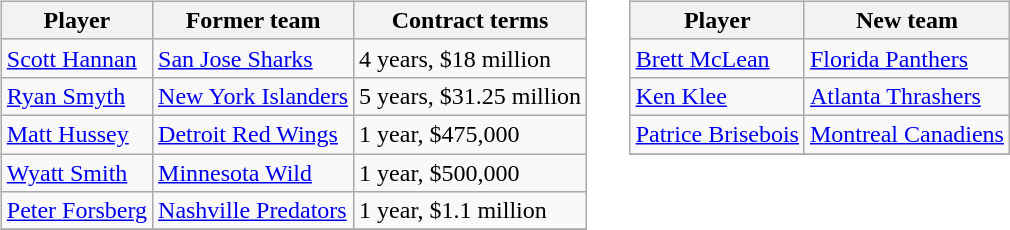<table cellspacing="10">
<tr>
<td valign="top"><br><table class="wikitable">
<tr align="center"  bgcolor="#dddddd">
<th>Player</th>
<th>Former team</th>
<th>Contract terms</th>
</tr>
<tr>
<td><a href='#'>Scott Hannan</a></td>
<td><a href='#'>San Jose Sharks</a></td>
<td>4 years, $18 million</td>
</tr>
<tr>
<td><a href='#'>Ryan Smyth</a></td>
<td><a href='#'>New York Islanders</a></td>
<td>5 years, $31.25 million</td>
</tr>
<tr>
<td><a href='#'>Matt Hussey</a></td>
<td><a href='#'>Detroit Red Wings</a></td>
<td>1 year, $475,000</td>
</tr>
<tr>
<td><a href='#'>Wyatt Smith</a></td>
<td><a href='#'>Minnesota Wild</a></td>
<td>1 year, $500,000</td>
</tr>
<tr>
<td><a href='#'>Peter Forsberg</a></td>
<td><a href='#'>Nashville Predators</a></td>
<td>1 year, $1.1 million</td>
</tr>
<tr>
</tr>
</table>
</td>
<td valign="top"><br><table class="wikitable">
<tr align="center"  bgcolor="#dddddd">
<th>Player</th>
<th>New team</th>
</tr>
<tr>
<td><a href='#'>Brett McLean</a></td>
<td><a href='#'>Florida Panthers</a></td>
</tr>
<tr>
<td><a href='#'>Ken Klee</a></td>
<td><a href='#'>Atlanta Thrashers</a></td>
</tr>
<tr>
<td><a href='#'>Patrice Brisebois</a></td>
<td><a href='#'>Montreal Canadiens</a></td>
</tr>
<tr>
</tr>
</table>
</td>
</tr>
</table>
